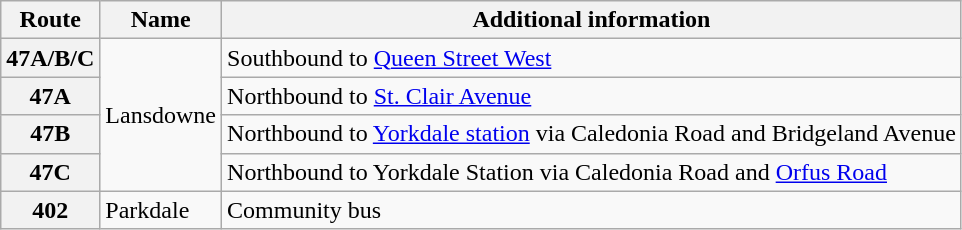<table class="wikitable">
<tr>
<th>Route</th>
<th>Name</th>
<th>Additional information</th>
</tr>
<tr>
<th>47A/B/C</th>
<td rowspan="4">Lansdowne</td>
<td>Southbound to <a href='#'>Queen Street West</a></td>
</tr>
<tr>
<th>47A</th>
<td>Northbound to <a href='#'>St. Clair Avenue</a></td>
</tr>
<tr>
<th>47B</th>
<td>Northbound to <a href='#'>Yorkdale station</a> via Caledonia Road and Bridgeland Avenue</td>
</tr>
<tr>
<th>47C</th>
<td>Northbound to Yorkdale Station via Caledonia Road and <a href='#'>Orfus Road</a><br></td>
</tr>
<tr>
<th>402</th>
<td>Parkdale</td>
<td>Community bus</td>
</tr>
</table>
